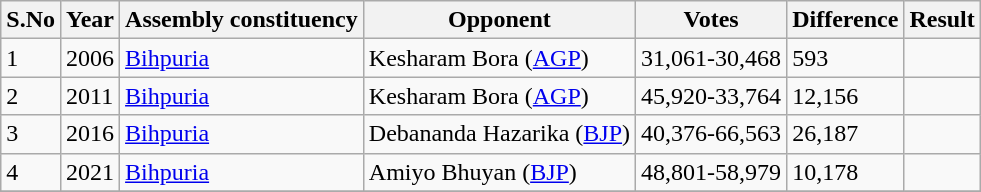<table class="wikitable">
<tr>
<th>S.No</th>
<th>Year</th>
<th>Assembly constituency</th>
<th>Opponent</th>
<th>Votes</th>
<th>Difference</th>
<th>Result</th>
</tr>
<tr>
<td>1</td>
<td>2006</td>
<td><a href='#'>Bihpuria</a></td>
<td>Kesharam Bora (<a href='#'>AGP</a>)</td>
<td>31,061-30,468</td>
<td>593</td>
<td></td>
</tr>
<tr>
<td>2</td>
<td>2011</td>
<td><a href='#'>Bihpuria</a></td>
<td>Kesharam Bora (<a href='#'>AGP</a>)</td>
<td>45,920-33,764</td>
<td>12,156</td>
<td></td>
</tr>
<tr>
<td>3</td>
<td>2016</td>
<td><a href='#'>Bihpuria</a></td>
<td>Debananda Hazarika (<a href='#'>BJP</a>)</td>
<td>40,376-66,563</td>
<td>26,187</td>
<td></td>
</tr>
<tr>
<td>4</td>
<td>2021</td>
<td><a href='#'>Bihpuria</a></td>
<td>Amiyo Bhuyan (<a href='#'>BJP</a>)</td>
<td>48,801-58,979</td>
<td>10,178</td>
<td></td>
</tr>
<tr>
</tr>
</table>
